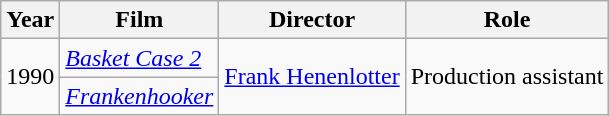<table class="wikitable">
<tr>
<th>Year</th>
<th>Film</th>
<th>Director</th>
<th>Role</th>
</tr>
<tr>
<td rowspan=2>1990</td>
<td><em><a href='#'>Basket Case 2</a></em></td>
<td rowspan=2><a href='#'>Frank Henenlotter</a></td>
<td rowspan=2>Production assistant</td>
</tr>
<tr>
<td><em><a href='#'>Frankenhooker</a></em></td>
</tr>
</table>
